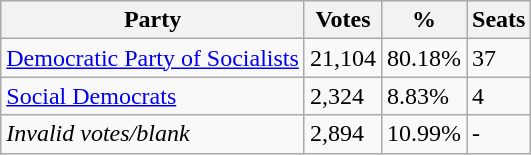<table class="wikitable">
<tr>
<th>Party</th>
<th>Votes</th>
<th>%</th>
<th>Seats</th>
</tr>
<tr>
<td><a href='#'>Democratic Party of Socialists</a></td>
<td>21,104</td>
<td>80.18%</td>
<td>37</td>
</tr>
<tr>
<td><a href='#'>Social Democrats</a></td>
<td>2,324</td>
<td>8.83%</td>
<td>4</td>
</tr>
<tr>
<td><em>Invalid votes/blank</em></td>
<td>2,894</td>
<td>10.99%</td>
<td>-</td>
</tr>
</table>
